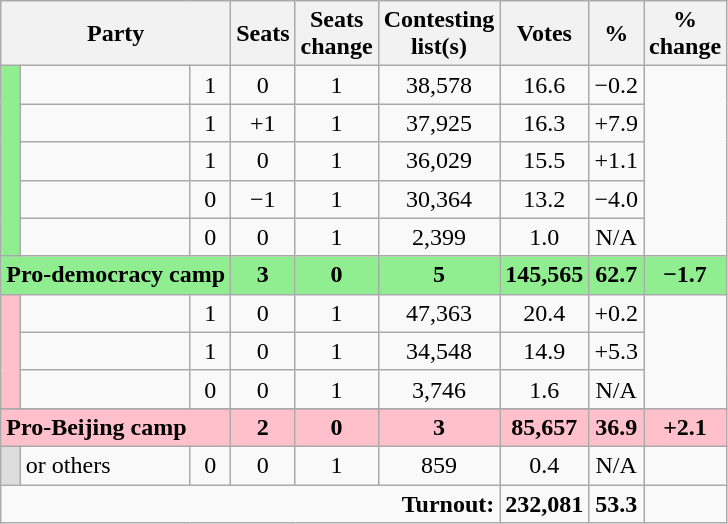<table class="wikitable">
<tr>
<th colspan="3" rowspan="1" align="center">Party</th>
<th align="center">Seats</th>
<th align="center">Seats<br>change</th>
<th align="center">Contesting<br>list(s)</th>
<th align="center">Votes</th>
<th align="center">%</th>
<th align="center">%<br>change</th>
</tr>
<tr>
<td bgcolor="LightGreen" rowspan="5"></td>
<td></td>
<td align="center">1</td>
<td align="center">0</td>
<td align="center">1</td>
<td align="center">38,578</td>
<td align="center">16.6</td>
<td align="center">−0.2</td>
</tr>
<tr>
<td></td>
<td align="center">1</td>
<td align="center">+1</td>
<td align="center">1</td>
<td align="center">37,925</td>
<td align="center">16.3</td>
<td align="center">+7.9</td>
</tr>
<tr>
<td></td>
<td align="center">1</td>
<td align="center">0</td>
<td align="center">1</td>
<td align="center">36,029</td>
<td align="center">15.5</td>
<td align="center">+1.1</td>
</tr>
<tr>
<td></td>
<td align="center">0</td>
<td align="center">−1</td>
<td align="center">1</td>
<td align="center">30,364</td>
<td align="center">13.2</td>
<td align="center">−4.0</td>
</tr>
<tr>
<td></td>
<td align="center">0</td>
<td align="center">0</td>
<td align="center">1</td>
<td align="center">2,399</td>
<td align="center">1.0</td>
<td align="center">N/A</td>
</tr>
<tr bgcolor="LightGreen">
<td colspan=3><strong>Pro-democracy camp</strong></td>
<td align="center"><strong>3</strong></td>
<td align="center"><strong>0</strong></td>
<td align="center"><strong>5</strong></td>
<td align="center"><strong>145,565</strong></td>
<td align="center"><strong>62.7</strong></td>
<td align="center"><strong>−1.7</strong></td>
</tr>
<tr>
<td bgcolor="Pink" rowspan="3"></td>
<td></td>
<td align="center">1</td>
<td align="center">0</td>
<td align="center">1</td>
<td align="center">47,363</td>
<td align="center">20.4</td>
<td align="center">+0.2</td>
</tr>
<tr>
<td></td>
<td align="center">1</td>
<td align="center">0</td>
<td align="center">1</td>
<td align="center">34,548</td>
<td align="center">14.9</td>
<td align="center">+5.3</td>
</tr>
<tr>
<td></td>
<td align="center">0</td>
<td align="center">0</td>
<td align="center">1</td>
<td align="center">3,746</td>
<td align="center">1.6</td>
<td align="center">N/A</td>
</tr>
<tr>
</tr>
<tr bgcolor="Pink">
<td colspan=3><strong>Pro-Beijing camp</strong></td>
<td align="center"><strong>2</strong></td>
<td align="center"><strong>0</strong></td>
<td align="center"><strong>3</strong></td>
<td align="center"><strong>85,657</strong></td>
<td align="center"><strong>36.9</strong></td>
<td align="center"><strong>+2.1</strong></td>
</tr>
<tr>
<td bgcolor="#DDDDDD"></td>
<td> or others</td>
<td align="center">0</td>
<td align="center">0</td>
<td align="center">1</td>
<td align="center">859</td>
<td align="center">0.4</td>
<td align="center">N/A</td>
</tr>
<tr>
<td colspan="6" rowspan="1" align="right"><strong>Turnout:</strong></td>
<td align="center"><strong>232,081</strong></td>
<td align="center"><strong>53.3</strong></td>
<td align="center"></td>
</tr>
</table>
